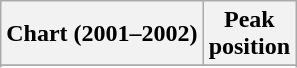<table class="wikitable sortable">
<tr>
<th>Chart (2001–2002)</th>
<th>Peak<br>position</th>
</tr>
<tr>
</tr>
<tr>
</tr>
</table>
